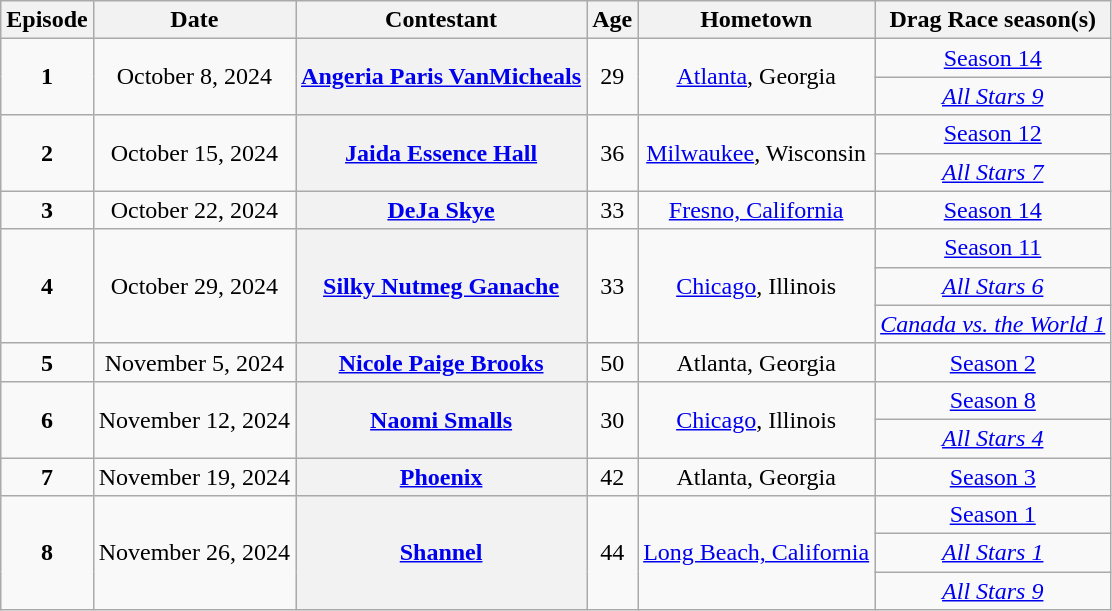<table class="wikitable sortable" style="text-align:center">
<tr>
<th>Episode</th>
<th>Date</th>
<th scope="col">Contestant</th>
<th scope="col">Age</th>
<th scope="col">Hometown</th>
<th>Drag Race season(s)</th>
</tr>
<tr>
<td rowspan="2"><strong>1</strong></td>
<td rowspan="2">October 8, 2024</td>
<th rowspan="2" scope="row"><a href='#'>Angeria Paris VanMicheals</a></th>
<td rowspan="2">29</td>
<td rowspan="2"><a href='#'>Atlanta</a>, Georgia</td>
<td><a href='#'>Season 14</a></td>
</tr>
<tr>
<td><em><a href='#'>All Stars 9</a></em></td>
</tr>
<tr>
<td rowspan="2"><strong>2</strong></td>
<td rowspan="2">October 15, 2024</td>
<th rowspan="2"><a href='#'>Jaida Essence Hall</a></th>
<td rowspan="2">36</td>
<td rowspan="2"><a href='#'>Milwaukee</a>, Wisconsin</td>
<td><a href='#'>Season 12</a></td>
</tr>
<tr>
<td><a href='#'><em>All Stars 7</em></a></td>
</tr>
<tr>
<td><strong>3</strong></td>
<td>October 22, 2024</td>
<th><a href='#'>DeJa Skye</a></th>
<td>33</td>
<td><a href='#'>Fresno, California</a></td>
<td><a href='#'>Season 14</a></td>
</tr>
<tr>
<td rowspan="3"><strong>4</strong></td>
<td rowspan="3">October 29, 2024</td>
<th rowspan="3"><a href='#'>Silky Nutmeg Ganache</a></th>
<td rowspan="3">33</td>
<td rowspan="3"><a href='#'>Chicago</a>, Illinois</td>
<td><a href='#'>Season 11</a></td>
</tr>
<tr>
<td><em><a href='#'>All Stars 6</a></em></td>
</tr>
<tr>
<td><a href='#'><em>Canada vs. the World 1</em></a></td>
</tr>
<tr>
<td><strong>5</strong></td>
<td>November 5, 2024</td>
<th><a href='#'>Nicole Paige Brooks</a></th>
<td>50</td>
<td>Atlanta, Georgia</td>
<td><a href='#'>Season 2</a></td>
</tr>
<tr>
<td rowspan="2"><strong>6</strong></td>
<td rowspan="2">November 12, 2024</td>
<th rowspan="2"><a href='#'>Naomi Smalls</a></th>
<td rowspan="2">30</td>
<td rowspan="2"><a href='#'>Chicago</a>, Illinois</td>
<td><a href='#'>Season 8</a></td>
</tr>
<tr>
<td><a href='#'><em>All Stars 4</em></a></td>
</tr>
<tr>
<td><strong>7</strong></td>
<td>November 19, 2024</td>
<th><a href='#'>Phoenix</a></th>
<td>42</td>
<td>Atlanta, Georgia</td>
<td><a href='#'>Season 3</a></td>
</tr>
<tr>
<td rowspan="3"><strong>8</strong></td>
<td rowspan="3">November 26, 2024</td>
<th rowspan="3"><a href='#'>Shannel</a></th>
<td rowspan="3">44</td>
<td rowspan="3"><a href='#'>Long Beach, California</a></td>
<td><a href='#'>Season 1</a></td>
</tr>
<tr>
<td><a href='#'><em>All Stars 1</em></a></td>
</tr>
<tr>
<td><em><a href='#'>All Stars 9</a></em></td>
</tr>
</table>
